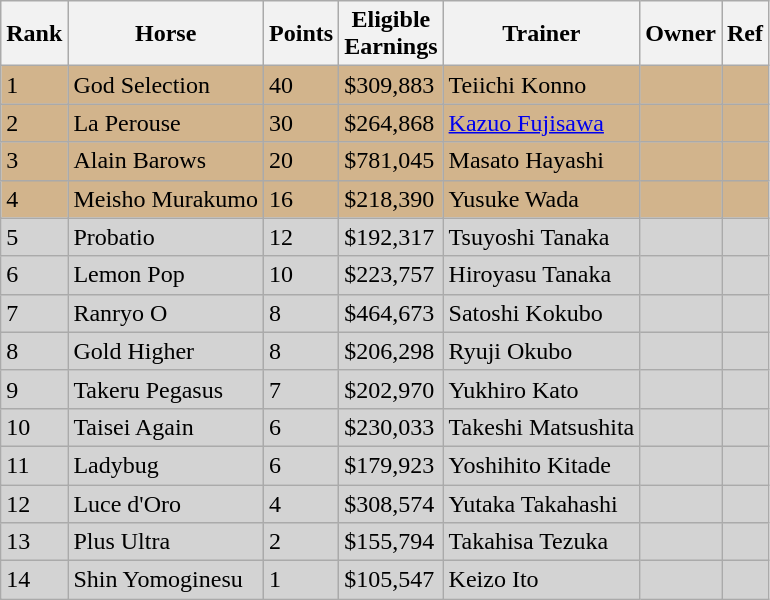<table class="wikitable">
<tr>
<th>Rank</th>
<th>Horse</th>
<th>Points</th>
<th>Eligible<br>Earnings</th>
<th>Trainer</th>
<th>Owner</th>
<th>Ref</th>
</tr>
<tr bgcolor="tan">
<td>1</td>
<td>God Selection</td>
<td>40</td>
<td>$309,883</td>
<td>Teiichi Konno</td>
<td></td>
<td></td>
</tr>
<tr bgcolor="tan">
<td>2</td>
<td>La Perouse</td>
<td>30</td>
<td>$264,868</td>
<td><a href='#'>Kazuo Fujisawa</a></td>
<td></td>
<td></td>
</tr>
<tr bgcolor="tan">
<td>3</td>
<td>Alain Barows</td>
<td>20</td>
<td>$781,045</td>
<td>Masato Hayashi</td>
<td></td>
<td></td>
</tr>
<tr bgcolor="tan">
<td>4</td>
<td>Meisho Murakumo</td>
<td>16</td>
<td>$218,390</td>
<td>Yusuke Wada</td>
<td></td>
<td></td>
</tr>
<tr bgcolor="lightgrey">
<td>5</td>
<td>Probatio</td>
<td>12</td>
<td>$192,317</td>
<td>Tsuyoshi Tanaka</td>
<td></td>
<td></td>
</tr>
<tr bgcolor="lightgray">
<td>6</td>
<td>Lemon Pop</td>
<td>10</td>
<td>$223,757</td>
<td>Hiroyasu Tanaka</td>
<td></td>
<td></td>
</tr>
<tr bgcolor="lightgray">
<td>7</td>
<td>Ranryo O</td>
<td>8</td>
<td>$464,673</td>
<td>Satoshi Kokubo</td>
<td></td>
<td></td>
</tr>
<tr bgcolor="lightgray">
<td>8</td>
<td>Gold Higher</td>
<td>8</td>
<td>$206,298</td>
<td>Ryuji Okubo</td>
<td></td>
<td></td>
</tr>
<tr bgcolor="lightgray">
<td>9</td>
<td>Takeru Pegasus</td>
<td>7</td>
<td>$202,970</td>
<td>Yukhiro Kato</td>
<td></td>
<td></td>
</tr>
<tr bgcolor="lightgray">
<td>10</td>
<td>Taisei Again</td>
<td>6</td>
<td>$230,033</td>
<td>Takeshi Matsushita</td>
<td></td>
<td></td>
</tr>
<tr bgcolor="lightgray">
<td>11</td>
<td>Ladybug</td>
<td>6</td>
<td>$179,923</td>
<td>Yoshihito Kitade</td>
<td></td>
<td></td>
</tr>
<tr bgcolor="lightgray">
<td>12</td>
<td>Luce d'Oro</td>
<td>4</td>
<td>$308,574</td>
<td>Yutaka Takahashi</td>
<td></td>
<td></td>
</tr>
<tr bgcolor="lightgray">
<td>13</td>
<td>Plus Ultra</td>
<td>2</td>
<td>$155,794</td>
<td>Takahisa Tezuka</td>
<td></td>
<td></td>
</tr>
<tr bgcolor="lightgray">
<td>14</td>
<td>Shin Yomoginesu</td>
<td>1</td>
<td>$105,547</td>
<td>Keizo Ito</td>
<td></td>
<td></td>
</tr>
</table>
